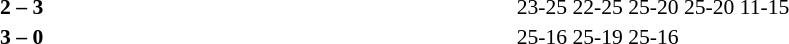<table width=100% cellspacing=1>
<tr>
<th width=20%></th>
<th width=12%></th>
<th width=20%></th>
<th width=33%></th>
<td></td>
</tr>
<tr style=font-size:90%>
<td align=right></td>
<td align=center><strong>2 – 3</strong></td>
<td><strong></strong></td>
<td>23-25 22-25 25-20 25-20 11-15</td>
<td></td>
</tr>
<tr style=font-size:90%>
<td align=right><strong></strong></td>
<td align=center><strong>3 – 0</strong></td>
<td></td>
<td>25-16 25-19 25-16</td>
</tr>
</table>
